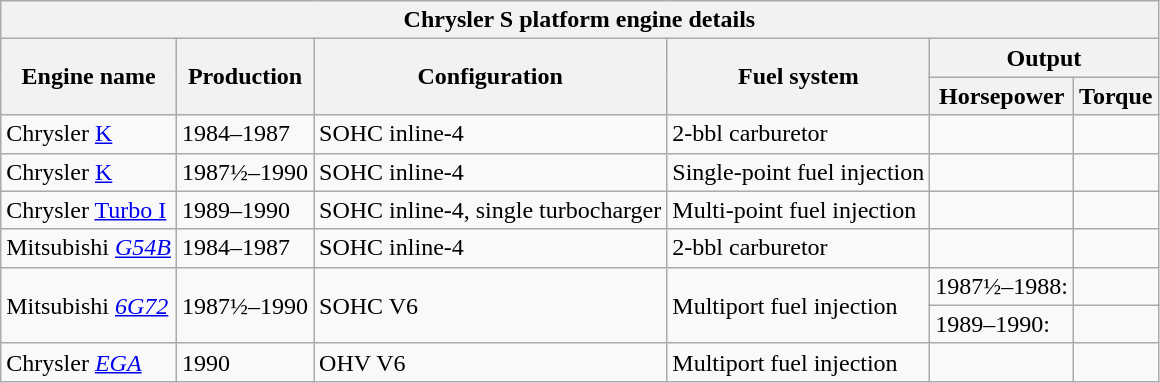<table class="wikitable">
<tr>
<th colspan="6">Chrysler S platform engine details</th>
</tr>
<tr>
<th rowspan="2">Engine name</th>
<th rowspan="2">Production</th>
<th rowspan="2">Configuration</th>
<th rowspan="2">Fuel system</th>
<th colspan="2">Output</th>
</tr>
<tr>
<th>Horsepower</th>
<th>Torque</th>
</tr>
<tr>
<td>Chrysler <a href='#'>K</a></td>
<td>1984–1987</td>
<td> SOHC inline-4</td>
<td>2-bbl carburetor</td>
<td></td>
<td></td>
</tr>
<tr>
<td>Chrysler <a href='#'>K</a></td>
<td>1987½–1990</td>
<td> SOHC inline-4</td>
<td>Single-point fuel injection</td>
<td></td>
<td></td>
</tr>
<tr>
<td>Chrysler <a href='#'>Turbo I</a></td>
<td>1989–1990</td>
<td> SOHC inline-4, single turbocharger</td>
<td>Multi-point fuel injection</td>
<td></td>
<td></td>
</tr>
<tr>
<td>Mitsubishi <a href='#'><em>G54B</em></a></td>
<td>1984–1987</td>
<td> SOHC inline-4</td>
<td>2-bbl carburetor</td>
<td></td>
<td></td>
</tr>
<tr>
<td rowspan="2">Mitsubishi <a href='#'><em>6G72</em></a></td>
<td rowspan="2">1987½–1990</td>
<td rowspan="2"> SOHC V6</td>
<td rowspan="2">Multiport fuel injection</td>
<td>1987½–1988: </td>
<td></td>
</tr>
<tr>
<td>1989–1990: </td>
<td></td>
</tr>
<tr>
<td>Chrysler <em><a href='#'>EGA</a></em></td>
<td>1990</td>
<td> OHV V6</td>
<td>Multiport fuel injection</td>
<td></td>
<td></td>
</tr>
</table>
